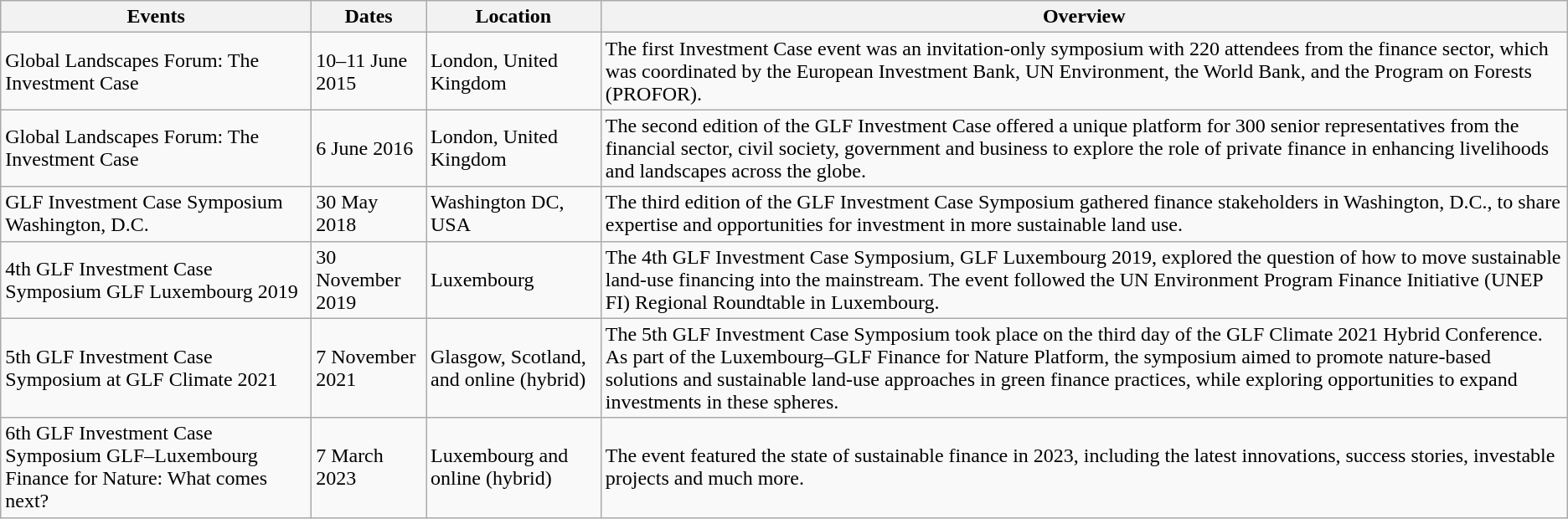<table class="wikitable">
<tr>
<th>Events</th>
<th>Dates</th>
<th>Location</th>
<th>Overview</th>
</tr>
<tr>
<td>Global Landscapes Forum: The Investment Case</td>
<td>10–11 June 2015</td>
<td>London, United Kingdom</td>
<td>The first Investment Case event was an invitation-only symposium with 220 attendees from the finance sector, which was coordinated by the European Investment Bank, UN Environment, the World Bank, and the Program on Forests (PROFOR).</td>
</tr>
<tr>
<td>Global Landscapes Forum: The Investment Case</td>
<td>6 June 2016</td>
<td>London, United Kingdom</td>
<td>The second edition of the GLF Investment Case offered a unique platform for 300 senior representatives from the financial sector, civil society, government and business to explore the role of private finance in enhancing livelihoods and landscapes across the globe.</td>
</tr>
<tr>
<td>GLF Investment Case Symposium Washington, D.C.</td>
<td>30 May 2018</td>
<td>Washington DC, USA</td>
<td>The third edition of the GLF Investment Case Symposium gathered finance stakeholders in Washington, D.C., to share expertise and opportunities for investment in more sustainable land use.</td>
</tr>
<tr>
<td>4th GLF Investment Case Symposium GLF Luxembourg 2019</td>
<td>30 November 2019</td>
<td>Luxembourg</td>
<td>The 4th GLF Investment Case Symposium, GLF Luxembourg 2019, explored the question of how to move sustainable land-use financing into the mainstream. The event followed the UN Environment Program Finance Initiative (UNEP FI) Regional Roundtable in Luxembourg.</td>
</tr>
<tr>
<td>5th GLF Investment Case Symposium at GLF Climate 2021</td>
<td>7 November 2021</td>
<td>Glasgow, Scotland, and online (hybrid)</td>
<td>The 5th GLF Investment Case Symposium took place on the third day of the GLF Climate 2021 Hybrid Conference. As part of the Luxembourg–GLF Finance for Nature Platform, the symposium aimed to promote nature-based solutions and sustainable land-use approaches in green finance practices, while exploring opportunities to expand investments in these spheres.</td>
</tr>
<tr>
<td>6th GLF Investment Case Symposium GLF–Luxembourg Finance for Nature: What comes next?</td>
<td>7 March 2023</td>
<td>Luxembourg and online (hybrid)</td>
<td>The event featured the state of sustainable finance in 2023, including the latest innovations, success stories, investable projects and much more.</td>
</tr>
</table>
